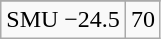<table class="wikitable">
<tr align="center">
</tr>
<tr align="center">
<td>SMU −24.5</td>
<td>70</td>
</tr>
</table>
